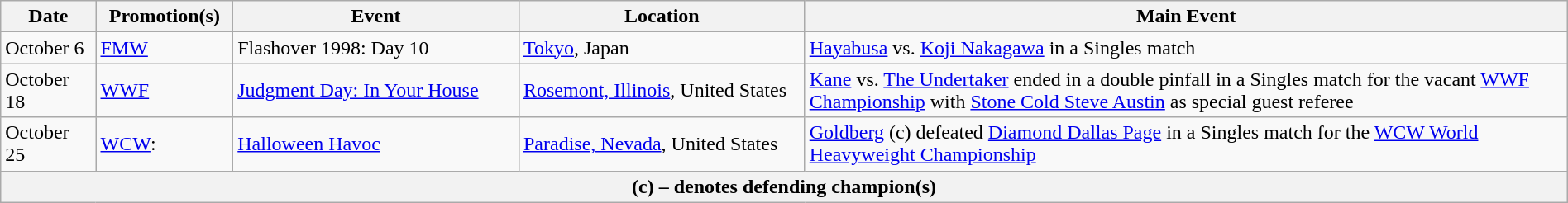<table class="wikitable" style="width:100%;">
<tr>
<th width="5%">Date</th>
<th width="5%">Promotion(s)</th>
<th style="width:15%;">Event</th>
<th style="width:15%;">Location</th>
<th style="width:40%;">Main Event</th>
</tr>
<tr style="width:20%;" |Notes>
</tr>
<tr>
<td>October 6</td>
<td><a href='#'>FMW</a></td>
<td>Flashover 1998: Day 10</td>
<td><a href='#'>Tokyo</a>, Japan</td>
<td><a href='#'>Hayabusa</a> vs. <a href='#'>Koji Nakagawa</a> in a Singles match</td>
</tr>
<tr>
<td>October 18</td>
<td><a href='#'>WWF</a></td>
<td><a href='#'>Judgment Day: In Your House</a></td>
<td><a href='#'>Rosemont, Illinois</a>, United States</td>
<td><a href='#'>Kane</a> vs. <a href='#'>The Undertaker</a> ended in a double pinfall in a Singles match for the vacant <a href='#'>WWF Championship</a> with <a href='#'>Stone Cold Steve Austin</a> as special guest referee</td>
</tr>
<tr>
<td>October 25</td>
<td><a href='#'>WCW</a>:<br></td>
<td><a href='#'>Halloween Havoc</a></td>
<td><a href='#'>Paradise, Nevada</a>, United States</td>
<td><a href='#'>Goldberg</a> (c) defeated <a href='#'>Diamond Dallas Page</a> in a Singles match for the <a href='#'>WCW World Heavyweight Championship</a></td>
</tr>
<tr>
<th colspan="6">(c) – denotes defending champion(s)</th>
</tr>
</table>
